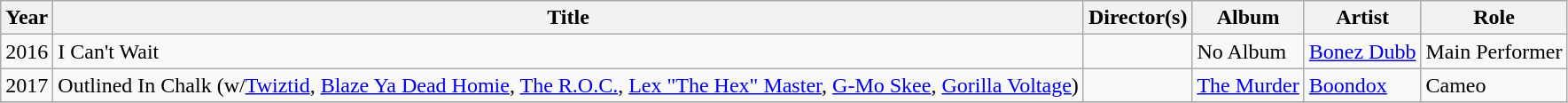<table class="wikitable" border="1">
<tr>
<th>Year</th>
<th>Title</th>
<th>Director(s)</th>
<th>Album</th>
<th>Artist</th>
<th>Role</th>
</tr>
<tr>
<td>2016</td>
<td>I Can't Wait</td>
<td></td>
<td>No Album</td>
<td><a href='#'>Bonez Dubb</a></td>
<td>Main Performer</td>
</tr>
<tr>
<td>2017</td>
<td>Outlined In Chalk (w/<a href='#'>Twiztid</a>, <a href='#'>Blaze Ya Dead Homie</a>, <a href='#'>The R.O.C.</a>, <a href='#'>Lex "The Hex" Master</a>, <a href='#'>G-Mo Skee</a>, <a href='#'>Gorilla Voltage</a>)</td>
<td></td>
<td><a href='#'>The Murder</a></td>
<td><a href='#'>Boondox</a></td>
<td>Cameo</td>
</tr>
<tr>
</tr>
</table>
